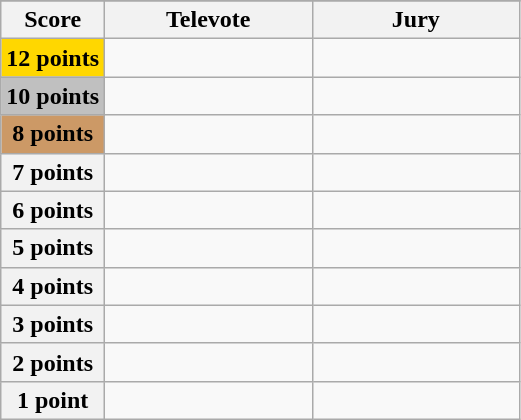<table class="wikitable">
<tr>
</tr>
<tr>
<th scope="col" width="20%">Score</th>
<th scope="col" width="40%">Televote</th>
<th scope="col" width="40%">Jury</th>
</tr>
<tr>
<th scope="row" style="background:gold">12 points</th>
<td></td>
<td></td>
</tr>
<tr>
<th scope="row" style="background:silver">10 points</th>
<td></td>
<td></td>
</tr>
<tr>
<th scope="row" style="background:#CC9966">8 points</th>
<td></td>
<td></td>
</tr>
<tr>
<th scope="row">7 points</th>
<td></td>
<td></td>
</tr>
<tr>
<th scope="row">6 points</th>
<td></td>
<td></td>
</tr>
<tr>
<th scope="row">5 points</th>
<td></td>
<td></td>
</tr>
<tr>
<th scope="row">4 points</th>
<td></td>
<td></td>
</tr>
<tr>
<th scope="row">3 points</th>
<td></td>
<td></td>
</tr>
<tr>
<th scope="row">2 points</th>
<td></td>
<td></td>
</tr>
<tr>
<th scope="row">1 point</th>
<td></td>
<td></td>
</tr>
</table>
